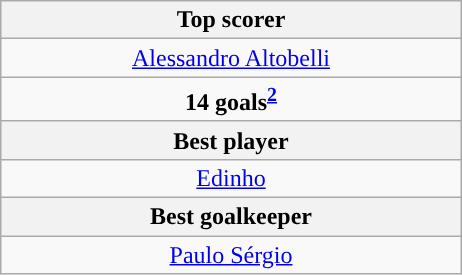<table class="wikitable" style="margin: 1em auto 1em auto;">
<tr>
<th width=300>Top scorer</th>
</tr>
<tr align=center style="background:">
<td style="text-align:center;" width=170> <a href='#'>Alessandro Altobelli</a></td>
</tr>
<tr>
<td style="text-align:center;" colspan=2><strong>14 goals</strong><sup><strong><a href='#'>2</a></strong></sup></td>
</tr>
<tr>
<th colspan=2>Best player</th>
</tr>
<tr>
<td style="text-align:center;" colspan=2> <a href='#'>Edinho</a></td>
</tr>
<tr>
<th colspan=2>Best goalkeeper</th>
</tr>
<tr>
<td style="text-align:center;" colspan=2> <a href='#'>Paulo Sérgio</a></td>
</tr>
</table>
